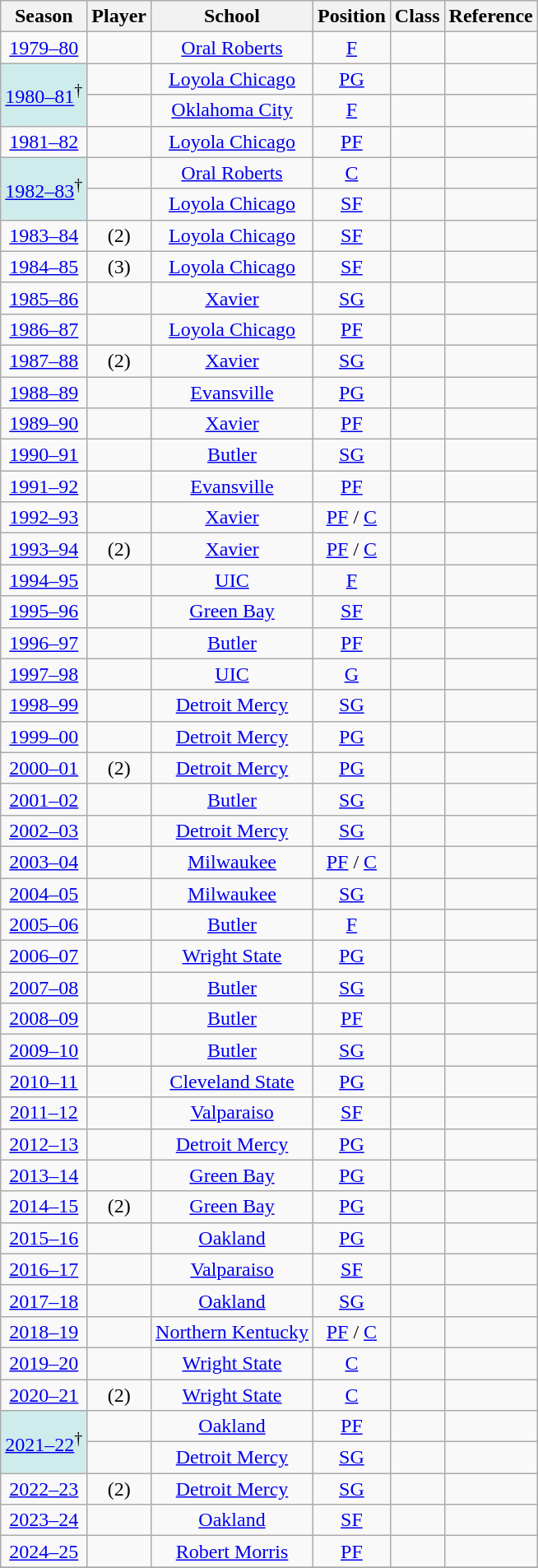<table class="wikitable sortable">
<tr>
<th>Season</th>
<th>Player</th>
<th>School</th>
<th>Position</th>
<th>Class</th>
<th class="unsortable">Reference</th>
</tr>
<tr align=center>
<td><a href='#'>1979–80</a></td>
<td></td>
<td><a href='#'>Oral Roberts</a></td>
<td><a href='#'>F</a></td>
<td></td>
<td></td>
</tr>
<tr align=center>
<td style="background-color:#CFECEC;" rowspan=2><a href='#'>1980–81</a><sup>†</sup></td>
<td></td>
<td><a href='#'>Loyola Chicago</a></td>
<td><a href='#'>PG</a></td>
<td></td>
<td></td>
</tr>
<tr align=center>
<td></td>
<td><a href='#'>Oklahoma City</a></td>
<td><a href='#'>F</a></td>
<td></td>
<td></td>
</tr>
<tr align=center>
<td><a href='#'>1981–82</a></td>
<td></td>
<td><a href='#'>Loyola Chicago</a></td>
<td><a href='#'>PF</a></td>
<td></td>
<td></td>
</tr>
<tr align=center>
<td style="background-color:#CFECEC;" rowspan=2><a href='#'>1982–83</a><sup>†</sup></td>
<td></td>
<td><a href='#'>Oral Roberts</a></td>
<td><a href='#'>C</a></td>
<td></td>
<td></td>
</tr>
<tr align=center>
<td></td>
<td><a href='#'>Loyola Chicago</a></td>
<td><a href='#'>SF</a></td>
<td></td>
<td></td>
</tr>
<tr align=center>
<td><a href='#'>1983–84</a></td>
<td> (2)</td>
<td><a href='#'>Loyola Chicago</a></td>
<td><a href='#'>SF</a></td>
<td></td>
<td></td>
</tr>
<tr align=center>
<td><a href='#'>1984–85</a></td>
<td> (3)</td>
<td><a href='#'>Loyola Chicago</a></td>
<td><a href='#'>SF</a></td>
<td></td>
<td></td>
</tr>
<tr align=center>
<td><a href='#'>1985–86</a></td>
<td></td>
<td><a href='#'>Xavier</a></td>
<td><a href='#'>SG</a></td>
<td></td>
<td></td>
</tr>
<tr align=center>
<td><a href='#'>1986–87</a></td>
<td></td>
<td><a href='#'>Loyola Chicago</a></td>
<td><a href='#'>PF</a></td>
<td></td>
<td></td>
</tr>
<tr align=center>
<td><a href='#'>1987–88</a></td>
<td> (2)</td>
<td><a href='#'>Xavier</a></td>
<td><a href='#'>SG</a></td>
<td></td>
<td></td>
</tr>
<tr align=center>
<td><a href='#'>1988–89</a></td>
<td></td>
<td><a href='#'>Evansville</a></td>
<td><a href='#'>PG</a></td>
<td></td>
<td></td>
</tr>
<tr align=center>
<td><a href='#'>1989–90</a></td>
<td></td>
<td><a href='#'>Xavier</a></td>
<td><a href='#'>PF</a></td>
<td></td>
<td></td>
</tr>
<tr align=center>
<td><a href='#'>1990–91</a></td>
<td></td>
<td><a href='#'>Butler</a></td>
<td><a href='#'>SG</a></td>
<td></td>
<td></td>
</tr>
<tr align=center>
<td><a href='#'>1991–92</a></td>
<td></td>
<td><a href='#'>Evansville</a></td>
<td><a href='#'>PF</a></td>
<td></td>
<td></td>
</tr>
<tr align=center>
<td><a href='#'>1992–93</a></td>
<td></td>
<td><a href='#'>Xavier</a></td>
<td><a href='#'>PF</a> / <a href='#'>C</a></td>
<td></td>
<td></td>
</tr>
<tr align=center>
<td><a href='#'>1993–94</a></td>
<td> (2)</td>
<td><a href='#'>Xavier</a></td>
<td><a href='#'>PF</a> / <a href='#'>C</a></td>
<td></td>
<td></td>
</tr>
<tr align=center>
<td><a href='#'>1994–95</a></td>
<td></td>
<td><a href='#'>UIC</a></td>
<td><a href='#'>F</a></td>
<td></td>
<td></td>
</tr>
<tr align=center>
<td><a href='#'>1995–96</a></td>
<td></td>
<td><a href='#'>Green Bay</a></td>
<td><a href='#'>SF</a></td>
<td></td>
<td></td>
</tr>
<tr align=center>
<td><a href='#'>1996–97</a></td>
<td></td>
<td><a href='#'>Butler</a></td>
<td><a href='#'>PF</a></td>
<td></td>
<td></td>
</tr>
<tr align=center>
<td><a href='#'>1997–98</a></td>
<td></td>
<td><a href='#'>UIC</a></td>
<td><a href='#'>G</a></td>
<td></td>
<td></td>
</tr>
<tr align=center>
<td><a href='#'>1998–99</a></td>
<td></td>
<td><a href='#'>Detroit Mercy</a></td>
<td><a href='#'>SG</a></td>
<td></td>
<td></td>
</tr>
<tr align=center>
<td><a href='#'>1999–00</a></td>
<td></td>
<td><a href='#'>Detroit Mercy</a></td>
<td><a href='#'>PG</a></td>
<td></td>
<td></td>
</tr>
<tr align=center>
<td><a href='#'>2000–01</a></td>
<td> (2)</td>
<td><a href='#'>Detroit Mercy</a></td>
<td><a href='#'>PG</a></td>
<td></td>
<td></td>
</tr>
<tr align=center>
<td><a href='#'>2001–02</a></td>
<td></td>
<td><a href='#'>Butler</a></td>
<td><a href='#'>SG</a></td>
<td></td>
<td></td>
</tr>
<tr align=center>
<td><a href='#'>2002–03</a></td>
<td></td>
<td><a href='#'>Detroit Mercy</a></td>
<td><a href='#'>SG</a></td>
<td></td>
<td></td>
</tr>
<tr align=center>
<td><a href='#'>2003–04</a></td>
<td></td>
<td><a href='#'>Milwaukee</a></td>
<td><a href='#'>PF</a> / <a href='#'>C</a></td>
<td></td>
<td></td>
</tr>
<tr align=center>
<td><a href='#'>2004–05</a></td>
<td></td>
<td><a href='#'>Milwaukee</a></td>
<td><a href='#'>SG</a></td>
<td></td>
<td></td>
</tr>
<tr align=center>
<td><a href='#'>2005–06</a></td>
<td></td>
<td><a href='#'>Butler</a></td>
<td><a href='#'>F</a></td>
<td></td>
<td></td>
</tr>
<tr align=center>
<td><a href='#'>2006–07</a></td>
<td></td>
<td><a href='#'>Wright State</a></td>
<td><a href='#'>PG</a></td>
<td></td>
<td></td>
</tr>
<tr align=center>
<td><a href='#'>2007–08</a></td>
<td></td>
<td><a href='#'>Butler</a></td>
<td><a href='#'>SG</a></td>
<td></td>
<td></td>
</tr>
<tr align=center>
<td><a href='#'>2008–09</a></td>
<td></td>
<td><a href='#'>Butler</a></td>
<td><a href='#'>PF</a></td>
<td></td>
<td></td>
</tr>
<tr align=center>
<td><a href='#'>2009–10</a></td>
<td></td>
<td><a href='#'>Butler</a></td>
<td><a href='#'>SG</a></td>
<td></td>
<td></td>
</tr>
<tr align=center>
<td><a href='#'>2010–11</a></td>
<td></td>
<td><a href='#'>Cleveland State</a></td>
<td><a href='#'>PG</a></td>
<td></td>
<td></td>
</tr>
<tr align=center>
<td><a href='#'>2011–12</a></td>
<td></td>
<td><a href='#'>Valparaiso</a></td>
<td><a href='#'>SF</a></td>
<td></td>
<td></td>
</tr>
<tr align=center>
<td><a href='#'>2012–13</a></td>
<td></td>
<td><a href='#'>Detroit Mercy</a></td>
<td><a href='#'>PG</a></td>
<td></td>
<td></td>
</tr>
<tr align=center>
<td><a href='#'>2013–14</a></td>
<td></td>
<td><a href='#'>Green Bay</a></td>
<td><a href='#'>PG</a></td>
<td></td>
<td></td>
</tr>
<tr align=center>
<td><a href='#'>2014–15</a></td>
<td> (2)</td>
<td><a href='#'>Green Bay</a></td>
<td><a href='#'>PG</a></td>
<td></td>
<td></td>
</tr>
<tr align=center>
<td><a href='#'>2015–16</a></td>
<td></td>
<td><a href='#'>Oakland</a></td>
<td><a href='#'>PG</a></td>
<td></td>
<td></td>
</tr>
<tr align=center>
<td><a href='#'>2016–17</a></td>
<td></td>
<td><a href='#'>Valparaiso</a></td>
<td><a href='#'>SF</a></td>
<td></td>
<td></td>
</tr>
<tr align=center>
<td><a href='#'>2017–18</a></td>
<td></td>
<td><a href='#'>Oakland</a></td>
<td><a href='#'>SG</a></td>
<td></td>
<td></td>
</tr>
<tr align=center>
<td><a href='#'>2018–19</a></td>
<td></td>
<td><a href='#'>Northern Kentucky</a></td>
<td><a href='#'>PF</a> / <a href='#'>C</a></td>
<td></td>
<td></td>
</tr>
<tr align=center>
<td><a href='#'>2019–20</a></td>
<td></td>
<td><a href='#'>Wright State</a></td>
<td><a href='#'>C</a></td>
<td></td>
<td></td>
</tr>
<tr align=center>
<td><a href='#'>2020–21</a></td>
<td> (2)</td>
<td><a href='#'>Wright State</a></td>
<td><a href='#'>C</a></td>
<td></td>
<td></td>
</tr>
<tr align=center>
<td bgcolor=#cfecec rowspan=2><a href='#'>2021–22</a><sup>†</sup></td>
<td></td>
<td><a href='#'>Oakland</a></td>
<td><a href='#'>PF</a></td>
<td></td>
<td></td>
</tr>
<tr align=center>
<td></td>
<td><a href='#'>Detroit Mercy</a></td>
<td><a href='#'>SG</a></td>
<td></td>
<td></td>
</tr>
<tr align=center>
<td><a href='#'>2022–23</a></td>
<td> (2)</td>
<td><a href='#'>Detroit Mercy</a></td>
<td><a href='#'>SG</a></td>
<td></td>
<td></td>
</tr>
<tr align=center>
<td><a href='#'>2023–24</a></td>
<td></td>
<td><a href='#'>Oakland</a></td>
<td><a href='#'>SF</a></td>
<td></td>
<td></td>
</tr>
<tr align=center>
<td><a href='#'>2024–25</a></td>
<td></td>
<td><a href='#'>Robert Morris</a></td>
<td><a href='#'>PF</a></td>
<td></td>
<td></td>
</tr>
<tr>
</tr>
</table>
